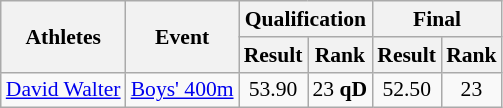<table class="wikitable" border="1" style="font-size:90%">
<tr>
<th rowspan=2>Athletes</th>
<th rowspan=2>Event</th>
<th colspan=2>Qualification</th>
<th colspan=2>Final</th>
</tr>
<tr>
<th>Result</th>
<th>Rank</th>
<th>Result</th>
<th>Rank</th>
</tr>
<tr>
<td><a href='#'> David Walter</a></td>
<td><a href='#'>Boys' 400m</a></td>
<td align=center>53.90</td>
<td align=center>23 <strong>qD</strong></td>
<td align=center>52.50</td>
<td align=center>23</td>
</tr>
</table>
